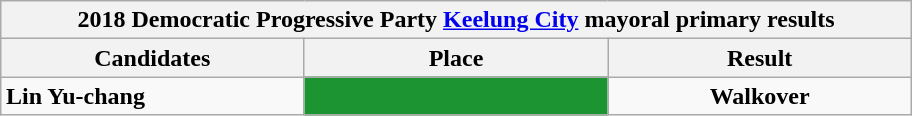<table class="wikitable collapsible" style="margin:1em auto;">
<tr>
<th colspan="5" width=600>2018 Democratic Progressive Party <a href='#'>Keelung City</a> mayoral primary results</th>
</tr>
<tr>
<th width=80>Candidates</th>
<th width=80>Place</th>
<th width=80>Result</th>
</tr>
<tr>
<td><strong>Lin Yu-chang</strong></td>
<td style="background: #1B9431; text-align:center"><strong></strong></td>
<td style="text-align:center"><strong>Walkover</strong></td>
</tr>
</table>
